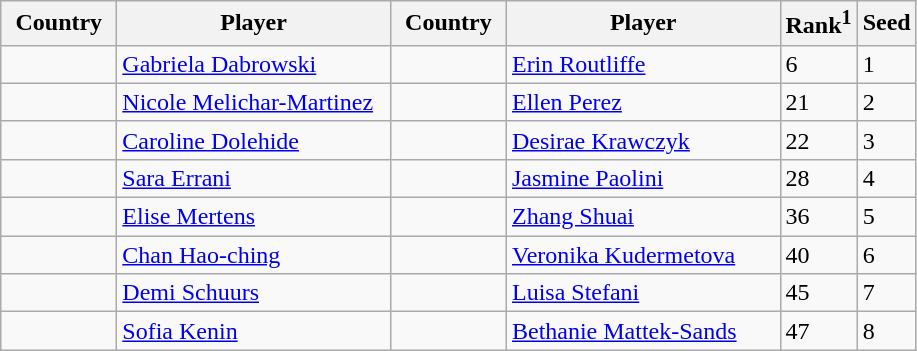<table class="sortable wikitable">
<tr>
<th width="70">Country</th>
<th width="175">Player</th>
<th width="70">Country</th>
<th width="175">Player</th>
<th>Rank<sup>1</sup></th>
<th>Seed</th>
</tr>
<tr>
<td></td>
<td><a href='#'>Gabriela Dabrowski</a></td>
<td></td>
<td><a href='#'>Erin Routliffe</a></td>
<td>6</td>
<td>1</td>
</tr>
<tr>
<td></td>
<td><a href='#'>Nicole Melichar-Martinez</a></td>
<td></td>
<td><a href='#'>Ellen Perez</a></td>
<td>21</td>
<td>2</td>
</tr>
<tr>
<td></td>
<td><a href='#'>Caroline Dolehide</a></td>
<td></td>
<td><a href='#'>Desirae Krawczyk</a></td>
<td>22</td>
<td>3</td>
</tr>
<tr>
<td></td>
<td><a href='#'>Sara Errani</a></td>
<td></td>
<td><a href='#'>Jasmine Paolini</a></td>
<td>28</td>
<td>4</td>
</tr>
<tr>
<td></td>
<td><a href='#'>Elise Mertens</a></td>
<td></td>
<td><a href='#'>Zhang Shuai</a></td>
<td>36</td>
<td>5</td>
</tr>
<tr>
<td></td>
<td><a href='#'>Chan Hao-ching</a></td>
<td></td>
<td><a href='#'>Veronika Kudermetova</a></td>
<td>40</td>
<td>6</td>
</tr>
<tr>
<td></td>
<td><a href='#'>Demi Schuurs</a></td>
<td></td>
<td><a href='#'>Luisa Stefani</a></td>
<td>45</td>
<td>7</td>
</tr>
<tr>
<td></td>
<td><a href='#'>Sofia Kenin</a></td>
<td></td>
<td><a href='#'>Bethanie Mattek-Sands</a></td>
<td>47</td>
<td>8</td>
</tr>
</table>
